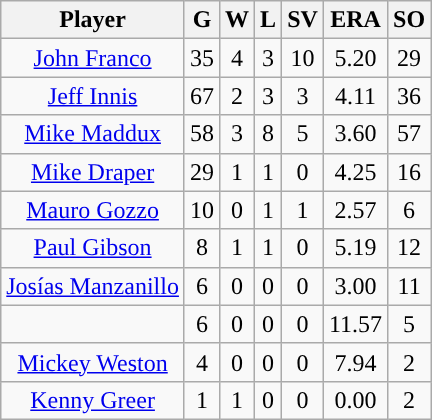<table class="wikitable sortable">
<tr>
<th>Player</th>
<th>G</th>
<th>W</th>
<th>L</th>
<th>SV</th>
<th>ERA</th>
<th>SO</th>
</tr>
<tr align="center">
<td><a href='#'>John Franco</a></td>
<td>35</td>
<td>4</td>
<td>3</td>
<td>10</td>
<td>5.20</td>
<td>29</td>
</tr>
<tr align=center>
<td><a href='#'>Jeff Innis</a></td>
<td>67</td>
<td>2</td>
<td>3</td>
<td>3</td>
<td>4.11</td>
<td>36</td>
</tr>
<tr align=center>
<td><a href='#'>Mike Maddux</a></td>
<td>58</td>
<td>3</td>
<td>8</td>
<td>5</td>
<td>3.60</td>
<td>57</td>
</tr>
<tr align=center>
<td><a href='#'>Mike Draper</a></td>
<td>29</td>
<td>1</td>
<td>1</td>
<td>0</td>
<td>4.25</td>
<td>16</td>
</tr>
<tr align=center>
<td><a href='#'>Mauro Gozzo</a></td>
<td>10</td>
<td>0</td>
<td>1</td>
<td>1</td>
<td>2.57</td>
<td>6</td>
</tr>
<tr align=center>
<td><a href='#'>Paul Gibson</a></td>
<td>8</td>
<td>1</td>
<td>1</td>
<td>0</td>
<td>5.19</td>
<td>12</td>
</tr>
<tr align=center>
<td><a href='#'>Josías Manzanillo</a></td>
<td>6</td>
<td>0</td>
<td>0</td>
<td>0</td>
<td>3.00</td>
<td>11</td>
</tr>
<tr align=center>
<td></td>
<td>6</td>
<td>0</td>
<td>0</td>
<td>0</td>
<td>11.57</td>
<td>5</td>
</tr>
<tr align="center">
<td><a href='#'>Mickey Weston</a></td>
<td>4</td>
<td>0</td>
<td>0</td>
<td>0</td>
<td>7.94</td>
<td>2</td>
</tr>
<tr align=center>
<td><a href='#'>Kenny Greer</a></td>
<td>1</td>
<td>1</td>
<td>0</td>
<td>0</td>
<td>0.00</td>
<td>2</td>
</tr>
</table>
